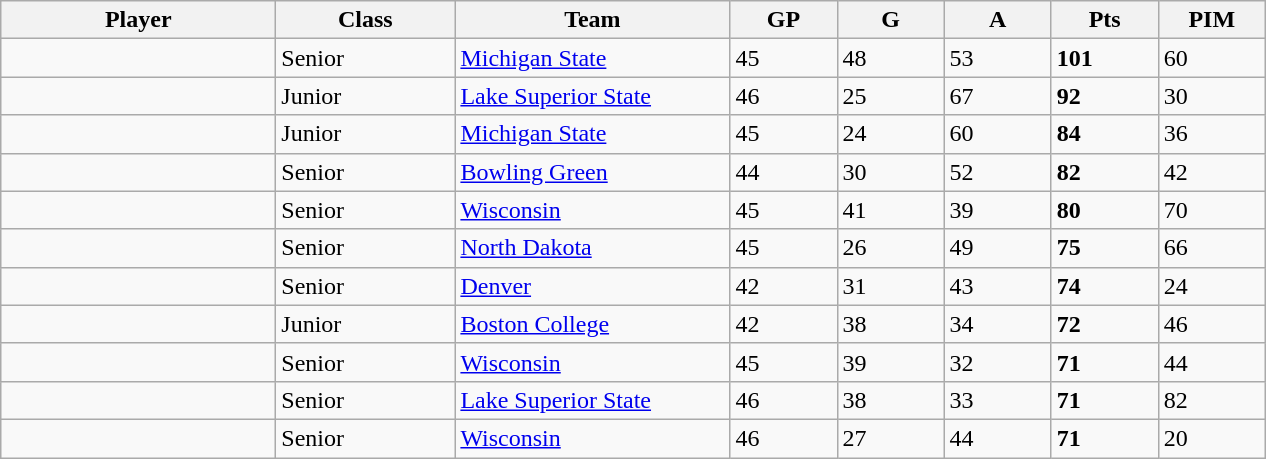<table class="wikitable sortable">
<tr>
<th style="width: 11em;">Player</th>
<th style="width: 7em;">Class</th>
<th style="width: 11em;">Team</th>
<th style="width: 4em;">GP</th>
<th style="width: 4em;">G</th>
<th style="width: 4em;">A</th>
<th style="width: 4em;">Pts</th>
<th style="width: 4em;">PIM</th>
</tr>
<tr>
<td></td>
<td>Senior</td>
<td><a href='#'>Michigan State</a></td>
<td>45</td>
<td>48</td>
<td>53</td>
<td><strong>101</strong></td>
<td>60</td>
</tr>
<tr>
<td></td>
<td>Junior</td>
<td><a href='#'>Lake Superior State</a></td>
<td>46</td>
<td>25</td>
<td>67</td>
<td><strong>92</strong></td>
<td>30</td>
</tr>
<tr>
<td></td>
<td>Junior</td>
<td><a href='#'>Michigan State</a></td>
<td>45</td>
<td>24</td>
<td>60</td>
<td><strong>84</strong></td>
<td>36</td>
</tr>
<tr>
<td></td>
<td>Senior</td>
<td><a href='#'>Bowling Green</a></td>
<td>44</td>
<td>30</td>
<td>52</td>
<td><strong>82</strong></td>
<td>42</td>
</tr>
<tr>
<td></td>
<td>Senior</td>
<td><a href='#'>Wisconsin</a></td>
<td>45</td>
<td>41</td>
<td>39</td>
<td><strong>80</strong></td>
<td>70</td>
</tr>
<tr>
<td></td>
<td>Senior</td>
<td><a href='#'>North Dakota</a></td>
<td>45</td>
<td>26</td>
<td>49</td>
<td><strong>75</strong></td>
<td>66</td>
</tr>
<tr>
<td></td>
<td>Senior</td>
<td><a href='#'>Denver</a></td>
<td>42</td>
<td>31</td>
<td>43</td>
<td><strong>74</strong></td>
<td>24</td>
</tr>
<tr>
<td></td>
<td>Junior</td>
<td><a href='#'>Boston College</a></td>
<td>42</td>
<td>38</td>
<td>34</td>
<td><strong>72</strong></td>
<td>46</td>
</tr>
<tr>
<td></td>
<td>Senior</td>
<td><a href='#'>Wisconsin</a></td>
<td>45</td>
<td>39</td>
<td>32</td>
<td><strong>71</strong></td>
<td>44</td>
</tr>
<tr>
<td></td>
<td>Senior</td>
<td><a href='#'>Lake Superior State</a></td>
<td>46</td>
<td>38</td>
<td>33</td>
<td><strong>71</strong></td>
<td>82</td>
</tr>
<tr>
<td></td>
<td>Senior</td>
<td><a href='#'>Wisconsin</a></td>
<td>46</td>
<td>27</td>
<td>44</td>
<td><strong>71</strong></td>
<td>20</td>
</tr>
</table>
